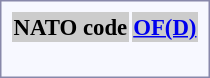<table style="border:1px solid #8888aa; background-color:#f7f8ff; padding:5px; font-size:95%; margin: 0px 12px 12px 0px;">
<tr style="background-color:#CCCCCC;">
<th>NATO code</th>
<th><a href='#'>OF(D)</a></th>
</tr>
<tr style="text-align:center;">
<td rowspan=2><strong> </strong></td>
<td></td>
</tr>
<tr style="text-align:center;">
<td></td>
</tr>
<tr style="text-align:center;">
<td rowspan=2><strong> </strong></td>
<td></td>
</tr>
<tr style="text-align:center;">
<td></td>
</tr>
</table>
